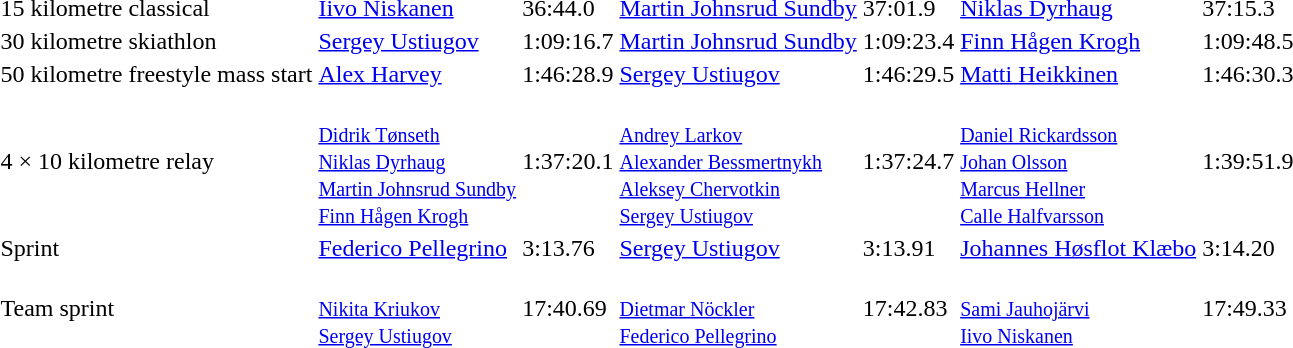<table>
<tr>
<td>15 kilometre classical<br></td>
<td><a href='#'>Iivo Niskanen</a><br></td>
<td>36:44.0</td>
<td><a href='#'>Martin Johnsrud Sundby</a><br></td>
<td>37:01.9</td>
<td><a href='#'>Niklas Dyrhaug</a><br></td>
<td>37:15.3</td>
</tr>
<tr>
<td>30 kilometre skiathlon<br></td>
<td><a href='#'>Sergey Ustiugov</a><br></td>
<td>1:09:16.7</td>
<td><a href='#'>Martin Johnsrud Sundby</a><br></td>
<td>1:09:23.4</td>
<td><a href='#'>Finn Hågen Krogh</a><br></td>
<td>1:09:48.5</td>
</tr>
<tr>
<td>50 kilometre freestyle mass start<br></td>
<td><a href='#'>Alex Harvey</a><br></td>
<td>1:46:28.9</td>
<td><a href='#'>Sergey Ustiugov</a><br></td>
<td>1:46:29.5</td>
<td><a href='#'>Matti Heikkinen</a><br></td>
<td>1:46:30.3</td>
</tr>
<tr>
<td>4 × 10 kilometre relay<br></td>
<td><br><small><a href='#'>Didrik Tønseth</a><br><a href='#'>Niklas Dyrhaug</a><br><a href='#'>Martin Johnsrud Sundby</a><br><a href='#'>Finn Hågen Krogh</a></small></td>
<td>1:37:20.1</td>
<td><br><small><a href='#'>Andrey Larkov</a><br><a href='#'>Alexander Bessmertnykh</a><br><a href='#'>Aleksey Chervotkin</a><br><a href='#'>Sergey Ustiugov</a></small></td>
<td>1:37:24.7</td>
<td><br><small><a href='#'>Daniel Rickardsson</a><br><a href='#'>Johan Olsson</a><br><a href='#'>Marcus Hellner</a><br><a href='#'>Calle Halfvarsson</a></small></td>
<td>1:39:51.9</td>
</tr>
<tr>
<td>Sprint<br></td>
<td><a href='#'>Federico Pellegrino</a><br></td>
<td>3:13.76</td>
<td><a href='#'>Sergey Ustiugov</a><br></td>
<td>3:13.91</td>
<td><a href='#'>Johannes Høsflot Klæbo</a><br></td>
<td>3:14.20</td>
</tr>
<tr>
<td>Team sprint<br></td>
<td><br><small><a href='#'>Nikita Kriukov</a><br><a href='#'>Sergey Ustiugov</a></small></td>
<td>17:40.69</td>
<td><br><small><a href='#'>Dietmar Nöckler</a><br><a href='#'>Federico Pellegrino</a></small></td>
<td>17:42.83</td>
<td><br><small><a href='#'>Sami Jauhojärvi</a><br><a href='#'>Iivo Niskanen</a></small></td>
<td>17:49.33</td>
</tr>
</table>
